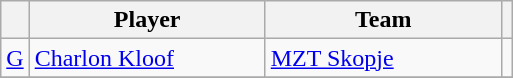<table class="wikitable">
<tr>
<th></th>
<th width=150>Player</th>
<th width=150>Team</th>
<th></th>
</tr>
<tr>
<td style="text-align:center;"><a href='#'>G</a></td>
<td> <a href='#'>Charlon Kloof</a></td>
<td><a href='#'>MZT Skopje</a></td>
<td style="text-align:center;"></td>
</tr>
<tr>
</tr>
</table>
